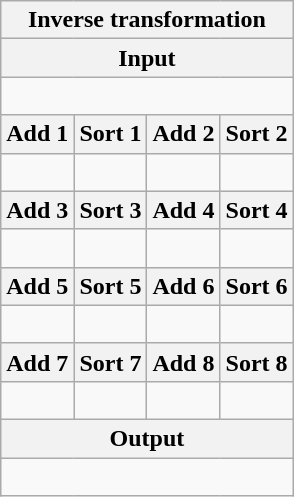<table class="wikitable">
<tr>
<th colspan=4>Inverse transformation</th>
</tr>
<tr>
<th colspan=4>Input</th>
</tr>
<tr>
<td align=center colspan=4><br></td>
</tr>
<tr>
<th>Add 1</th>
<th>Sort 1</th>
<th>Add 2</th>
<th>Sort 2</th>
</tr>
<tr>
<td align=right><br></td>
<td align=right><br></td>
<td align=right><br></td>
<td align=right><br></td>
</tr>
<tr>
<th>Add 3</th>
<th>Sort 3</th>
<th>Add 4</th>
<th>Sort 4</th>
</tr>
<tr>
<td align=right><br></td>
<td align=right><br></td>
<td align=right><br></td>
<td align=right><br></td>
</tr>
<tr>
<th>Add 5</th>
<th>Sort 5</th>
<th>Add 6</th>
<th>Sort 6</th>
</tr>
<tr>
<td align=right><br></td>
<td align=right><br></td>
<td align=right><br></td>
<td align=right><br></td>
</tr>
<tr>
<th>Add 7</th>
<th>Sort 7</th>
<th>Add 8</th>
<th>Sort 8</th>
</tr>
<tr>
<td align=right><br></td>
<td align=right><br></td>
<td align=right><br></td>
<td align=right><br></td>
</tr>
<tr>
<th colspan=4>Output</th>
</tr>
<tr>
<td align=center colspan=4><br></td>
</tr>
</table>
